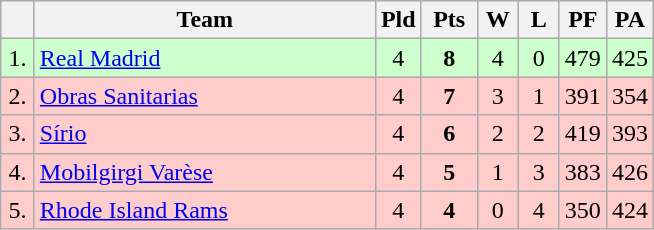<table class=wikitable style="text-align:center">
<tr>
<th width=15></th>
<th width=220>Team</th>
<th width=20>Pld</th>
<th width=30>Pts</th>
<th width=20>W</th>
<th width=20>L</th>
<th width=20>PF</th>
<th width=20>PA</th>
</tr>
<tr style="background: #ccffcc;">
<td>1.</td>
<td align=left> <a href='#'>Real Madrid</a></td>
<td>4</td>
<td><strong>8</strong></td>
<td>4</td>
<td>0</td>
<td>479</td>
<td>425</td>
</tr>
<tr style="background:#ffcccc;">
<td>2.</td>
<td align=left> <a href='#'>Obras Sanitarias</a></td>
<td>4</td>
<td><strong>7</strong></td>
<td>3</td>
<td>1</td>
<td>391</td>
<td>354</td>
</tr>
<tr style="background:#ffcccc;">
<td>3.</td>
<td align=left> <a href='#'>Sírio</a></td>
<td>4</td>
<td><strong>6</strong></td>
<td>2</td>
<td>2</td>
<td>419</td>
<td>393</td>
</tr>
<tr style="background:#ffcccc;">
<td>4.</td>
<td align=left> <a href='#'>Mobilgirgi Varèse</a></td>
<td>4</td>
<td><strong>5</strong></td>
<td>1</td>
<td>3</td>
<td>383</td>
<td>426</td>
</tr>
<tr style="background:#ffcccc;">
<td>5.</td>
<td align=left> <a href='#'>Rhode Island Rams</a></td>
<td>4</td>
<td><strong>4</strong></td>
<td>0</td>
<td>4</td>
<td>350</td>
<td>424</td>
</tr>
</table>
